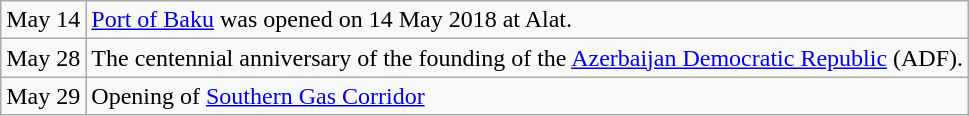<table class="wikitable">
<tr>
<td>May 14</td>
<td><a href='#'>Port of Baku</a> was opened on 14 May 2018 at Alat.</td>
</tr>
<tr>
<td>May 28</td>
<td>The centennial anniversary of the founding of the <a href='#'>Azerbaijan Democratic Republic</a> (ADF).</td>
</tr>
<tr>
<td>May 29</td>
<td>Opening of <a href='#'>Southern Gas Corridor</a></td>
</tr>
</table>
